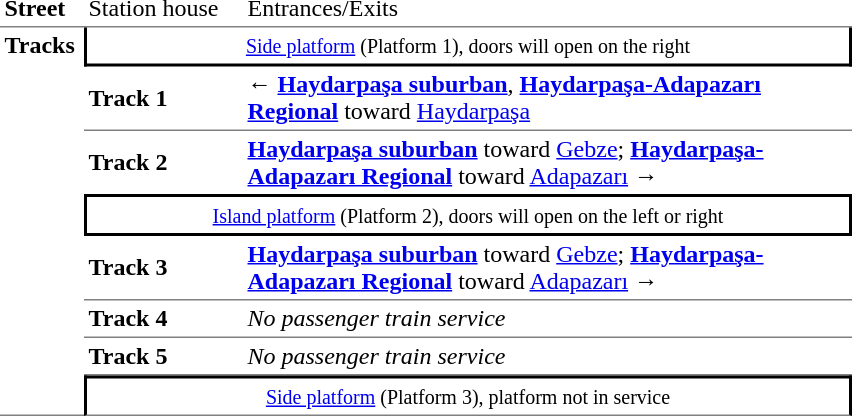<table cellspacing="0" cellpadding="3">
<tr>
<td style="border-bottom:solid 1px gray;vertical-align:top;" width=50><strong>Street</strong></td>
<td style="border-bottom:solid 1px gray;vertical-align:top;" width=100>Station house</td>
<td style="border-bottom:solid 1px gray;vertical-align:top;" width=400>Entrances/Exits</td>
</tr>
<tr>
<td style="border-bottom:solid 1px gray;vertical-align:top;" rowspan=8><strong>Tracks</strong></td>
<td style="border-top:solid 0px gray;border-right:solid 2px black;border-left:solid 2px black;border-bottom:solid 2px black;text-align:center;" colspan=2><small><a href='#'>Side platform</a> (Platform 1), doors will open on the right</small></td>
</tr>
<tr>
<td style="border-bottom:solid 1px gray;"><strong>Track 1</strong></td>
<td style="border-bottom:solid 1px gray;">← <strong><a href='#'>Haydarpaşa suburban</a></strong>, <strong><a href='#'>Haydarpaşa-Adapazarı Regional</a></strong> toward <a href='#'>Haydarpaşa</a></td>
</tr>
<tr>
<td><strong>Track 2</strong></td>
<td> <strong><a href='#'>Haydarpaşa suburban</a></strong> toward <a href='#'>Gebze</a>; <strong><a href='#'>Haydarpaşa-Adapazarı Regional</a></strong> toward <a href='#'>Adapazarı</a> →</td>
</tr>
<tr>
<td style="border-top:solid 2px black;border-right:solid 2px black;border-left:solid 2px black;border-bottom:solid 2px black;text-align:center;" colspan=2><small><a href='#'>Island platform</a> (Platform 2), doors will open on the left or right </small></td>
</tr>
<tr>
<td style="border-bottom:solid 1px gray;"><strong>Track 3</strong></td>
<td style="border-bottom:solid 1px gray;"><strong><a href='#'>Haydarpaşa suburban</a></strong> toward <a href='#'>Gebze</a>; <strong><a href='#'>Haydarpaşa-Adapazarı Regional</a></strong> toward <a href='#'>Adapazarı</a> →</td>
</tr>
<tr>
<td style="border-bottom:solid 1px gray;"><strong>Track 4</strong></td>
<td style="border-bottom:solid 1px gray;"><em>No passenger train service</em></td>
</tr>
<tr>
<td style="border-bottom:solid 1px gray;"><strong>Track 5</strong></td>
<td style="border-bottom:solid 1px gray;"><em>No passenger train service</em></td>
</tr>
<tr>
<td style="border-top:solid 2px black;border-right:solid 2px black;border-left:solid 2px black;border-bottom:solid 1px gray;text-align:center;" colspan=2><small><a href='#'>Side platform</a> (Platform 3), platform not in service</small></td>
</tr>
</table>
